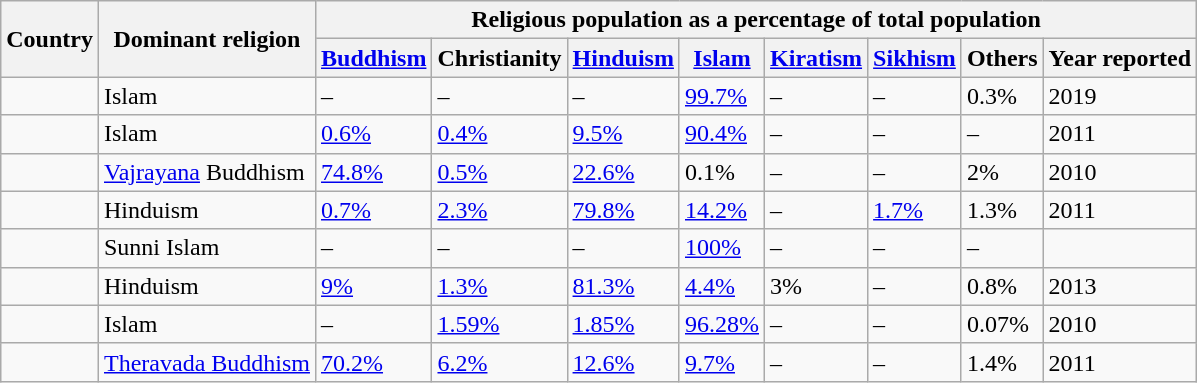<table class="wikitable sortable">
<tr>
<th rowspan="2">Country</th>
<th rowspan="2">Dominant religion</th>
<th colspan="8">Religious population as a percentage of total population</th>
</tr>
<tr>
<th><a href='#'>Buddhism</a></th>
<th>Christianity</th>
<th><a href='#'>Hinduism</a></th>
<th><a href='#'>Islam</a></th>
<th><a href='#'>Kiratism</a></th>
<th><a href='#'>Sikhism</a></th>
<th>Others</th>
<th>Year reported</th>
</tr>
<tr>
<td></td>
<td>Islam</td>
<td>–</td>
<td>–</td>
<td>–</td>
<td><a href='#'>99.7%</a></td>
<td>–</td>
<td>–</td>
<td>0.3%</td>
<td>2019</td>
</tr>
<tr>
<td></td>
<td>Islam</td>
<td><a href='#'>0.6%</a></td>
<td><a href='#'>0.4%</a></td>
<td><a href='#'>9.5%</a></td>
<td><a href='#'>90.4%</a></td>
<td>–</td>
<td>–</td>
<td>–</td>
<td>2011</td>
</tr>
<tr>
<td></td>
<td><a href='#'>Vajrayana</a> Buddhism</td>
<td><a href='#'>74.8%</a></td>
<td><a href='#'>0.5%</a></td>
<td><a href='#'>22.6%</a></td>
<td>0.1%</td>
<td>–</td>
<td>–</td>
<td>2%</td>
<td>2010</td>
</tr>
<tr>
<td></td>
<td>Hinduism</td>
<td><a href='#'>0.7%</a></td>
<td><a href='#'>2.3%</a></td>
<td><a href='#'>79.8%</a></td>
<td><a href='#'>14.2%</a></td>
<td>–</td>
<td><a href='#'>1.7%</a></td>
<td>1.3%</td>
<td>2011</td>
</tr>
<tr>
<td></td>
<td>Sunni Islam</td>
<td>–</td>
<td>–</td>
<td>–</td>
<td><a href='#'>100%</a></td>
<td>–</td>
<td>–</td>
<td>–</td>
<td></td>
</tr>
<tr>
<td></td>
<td>Hinduism</td>
<td><a href='#'>9%</a></td>
<td><a href='#'>1.3%</a></td>
<td><a href='#'>81.3%</a></td>
<td><a href='#'>4.4%</a></td>
<td>3%</td>
<td>–</td>
<td>0.8%</td>
<td>2013</td>
</tr>
<tr>
<td></td>
<td>Islam</td>
<td>–</td>
<td><a href='#'>1.59%</a></td>
<td><a href='#'>1.85%</a></td>
<td><a href='#'>96.28%</a></td>
<td>–</td>
<td>–</td>
<td>0.07%</td>
<td>2010</td>
</tr>
<tr>
<td></td>
<td><a href='#'>Theravada Buddhism</a></td>
<td><a href='#'>70.2%</a></td>
<td><a href='#'>6.2%</a></td>
<td><a href='#'>12.6%</a></td>
<td><a href='#'>9.7%</a></td>
<td>–</td>
<td>–</td>
<td>1.4%</td>
<td>2011</td>
</tr>
</table>
